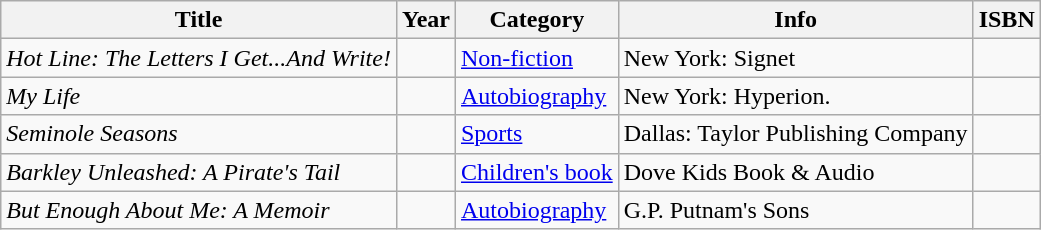<table class="wikitable sortable">
<tr>
<th>Title</th>
<th>Year</th>
<th>Category</th>
<th>Info</th>
<th>ISBN</th>
</tr>
<tr>
<td><em>Hot Line: The Letters I Get...And Write!</em></td>
<td></td>
<td><a href='#'>Non-fiction</a></td>
<td>New York: Signet</td>
<td></td>
</tr>
<tr>
<td><em>My Life</em></td>
<td></td>
<td><a href='#'>Autobiography</a></td>
<td>New York: Hyperion.</td>
<td></td>
</tr>
<tr>
<td><em>Seminole Seasons</em></td>
<td></td>
<td><a href='#'>Sports</a></td>
<td>Dallas: Taylor Publishing Company</td>
<td></td>
</tr>
<tr>
<td><em>Barkley Unleashed: A Pirate's Tail</em></td>
<td></td>
<td><a href='#'>Children's book</a></td>
<td>Dove Kids Book & Audio</td>
<td></td>
</tr>
<tr>
<td><em>But Enough About Me: A Memoir</em></td>
<td></td>
<td><a href='#'>Autobiography</a></td>
<td>G.P. Putnam's Sons</td>
<td></td>
</tr>
</table>
